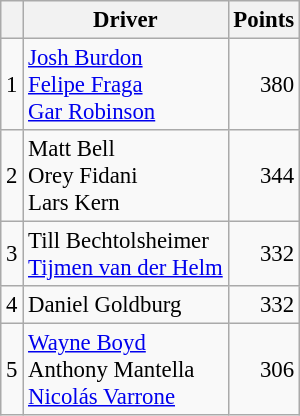<table class="wikitable" style="font-size: 95%;">
<tr>
<th scope="col"></th>
<th scope="col">Driver</th>
<th scope="col">Points</th>
</tr>
<tr>
<td align=center>1</td>
<td> <a href='#'>Josh Burdon</a><br> <a href='#'>Felipe Fraga</a><br> <a href='#'>Gar Robinson</a></td>
<td align=right>380</td>
</tr>
<tr>
<td align=center>2</td>
<td> Matt Bell<br> Orey Fidani<br> Lars Kern</td>
<td align=right>344</td>
</tr>
<tr>
<td align=center>3</td>
<td> Till Bechtolsheimer<br> <a href='#'>Tijmen van der Helm</a></td>
<td align=right>332</td>
</tr>
<tr>
<td align=center>4</td>
<td> Daniel Goldburg</td>
<td align=right>332</td>
</tr>
<tr>
<td align=center>5</td>
<td> <a href='#'>Wayne Boyd</a><br> Anthony Mantella<br> <a href='#'>Nicolás Varrone</a></td>
<td align=right>306</td>
</tr>
</table>
